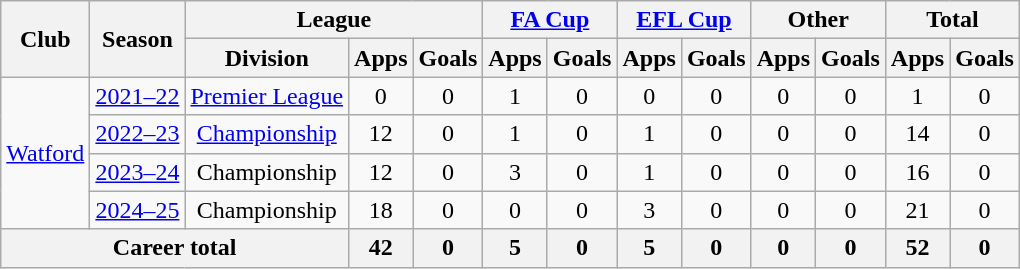<table class=wikitable style=text-align:center>
<tr>
<th rowspan="2">Club</th>
<th rowspan="2">Season</th>
<th colspan="3">League</th>
<th colspan="2"><a href='#'>FA Cup</a></th>
<th colspan="2"><a href='#'>EFL Cup</a></th>
<th colspan="2">Other</th>
<th colspan="2">Total</th>
</tr>
<tr>
<th>Division</th>
<th>Apps</th>
<th>Goals</th>
<th>Apps</th>
<th>Goals</th>
<th>Apps</th>
<th>Goals</th>
<th>Apps</th>
<th>Goals</th>
<th>Apps</th>
<th>Goals</th>
</tr>
<tr>
<td rowspan="4"><a href='#'>Watford</a></td>
<td><a href='#'>2021–22</a></td>
<td><a href='#'>Premier League</a></td>
<td>0</td>
<td>0</td>
<td>1</td>
<td>0</td>
<td>0</td>
<td>0</td>
<td>0</td>
<td>0</td>
<td>1</td>
<td>0</td>
</tr>
<tr>
<td><a href='#'>2022–23</a></td>
<td><a href='#'>Championship</a></td>
<td>12</td>
<td>0</td>
<td>1</td>
<td>0</td>
<td>1</td>
<td>0</td>
<td>0</td>
<td>0</td>
<td>14</td>
<td>0</td>
</tr>
<tr>
<td><a href='#'>2023–24</a></td>
<td>Championship</td>
<td>12</td>
<td>0</td>
<td>3</td>
<td>0</td>
<td>1</td>
<td>0</td>
<td>0</td>
<td>0</td>
<td>16</td>
<td>0</td>
</tr>
<tr>
<td><a href='#'>2024–25</a></td>
<td>Championship</td>
<td>18</td>
<td>0</td>
<td>0</td>
<td>0</td>
<td>3</td>
<td>0</td>
<td>0</td>
<td>0</td>
<td>21</td>
<td>0</td>
</tr>
<tr>
<th colspan="3">Career total</th>
<th>42</th>
<th>0</th>
<th>5</th>
<th>0</th>
<th>5</th>
<th>0</th>
<th>0</th>
<th>0</th>
<th>52</th>
<th>0</th>
</tr>
</table>
